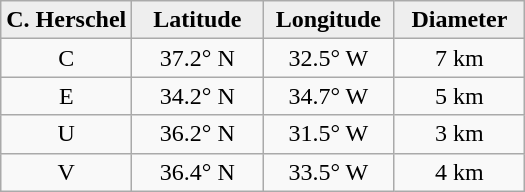<table class="wikitable">
<tr>
<th width="25%" style="background:#eeeeee;">C. Herschel</th>
<th width="25%" style="background:#eeeeee;">Latitude</th>
<th width="25%" style="background:#eeeeee;">Longitude</th>
<th width="25%" style="background:#eeeeee;">Diameter</th>
</tr>
<tr>
<td align="center">C</td>
<td align="center">37.2° N</td>
<td align="center">32.5° W</td>
<td align="center">7 km</td>
</tr>
<tr>
<td align="center">E</td>
<td align="center">34.2° N</td>
<td align="center">34.7° W</td>
<td align="center">5 km</td>
</tr>
<tr>
<td align="center">U</td>
<td align="center">36.2° N</td>
<td align="center">31.5° W</td>
<td align="center">3 km</td>
</tr>
<tr>
<td align="center">V</td>
<td align="center">36.4° N</td>
<td align="center">33.5° W</td>
<td align="center">4 km</td>
</tr>
</table>
